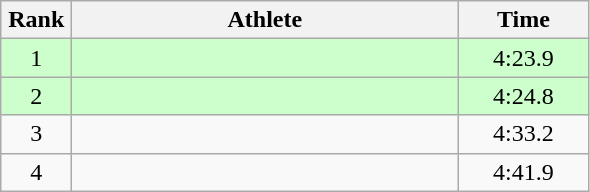<table class=wikitable style="text-align:center">
<tr>
<th width=40>Rank</th>
<th width=250>Athlete</th>
<th width=80>Time</th>
</tr>
<tr bgcolor="ccffcc">
<td>1</td>
<td align=left></td>
<td>4:23.9</td>
</tr>
<tr bgcolor="ccffcc">
<td>2</td>
<td align=left></td>
<td>4:24.8</td>
</tr>
<tr>
<td>3</td>
<td align=left></td>
<td>4:33.2</td>
</tr>
<tr>
<td>4</td>
<td align=left></td>
<td>4:41.9</td>
</tr>
</table>
